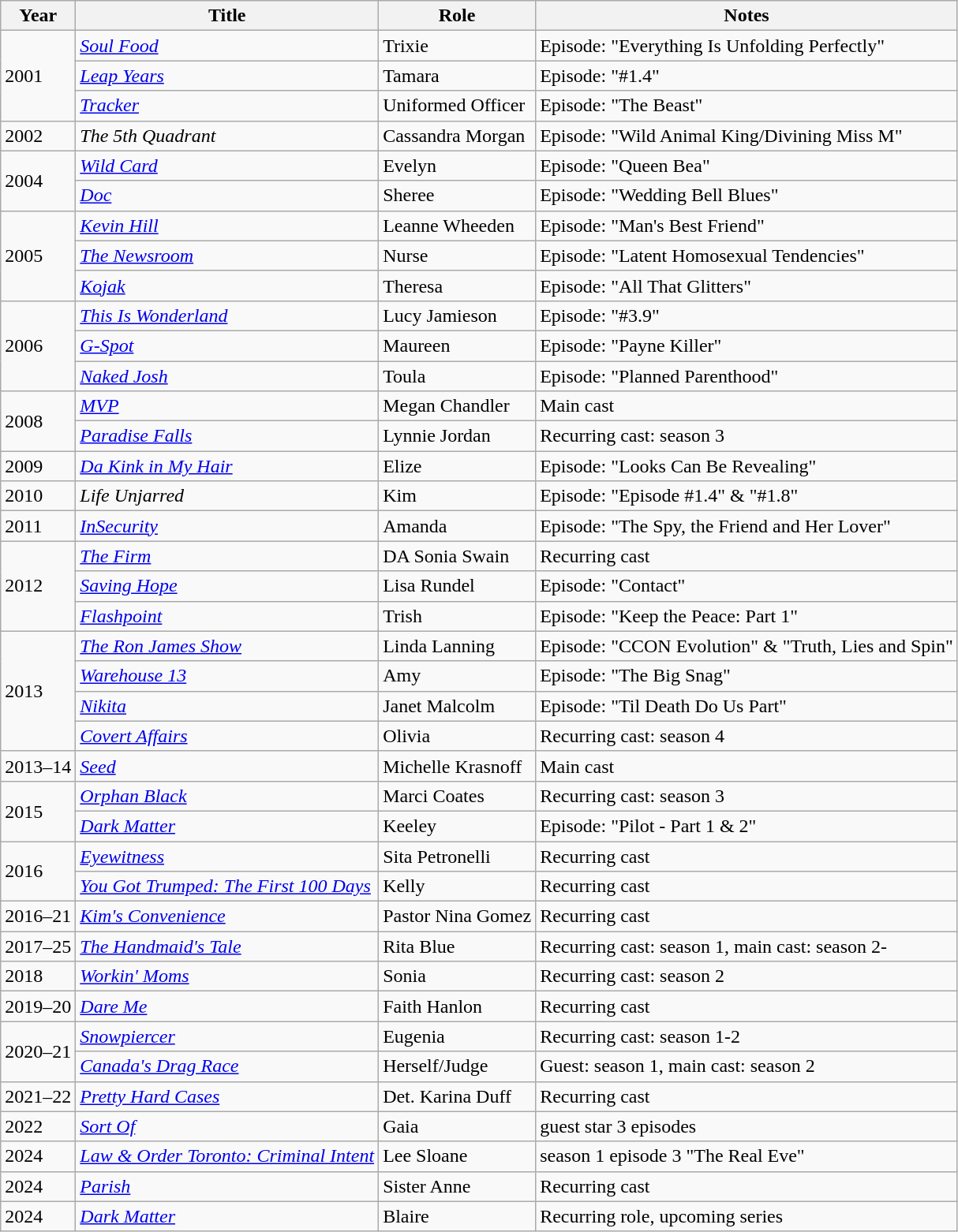<table class="wikitable sortable">
<tr>
<th>Year</th>
<th>Title</th>
<th>Role</th>
<th class="unsortable">Notes</th>
</tr>
<tr>
<td rowspan="3">2001</td>
<td><em><a href='#'>Soul Food</a></em></td>
<td>Trixie</td>
<td>Episode: "Everything Is Unfolding Perfectly"</td>
</tr>
<tr>
<td><em><a href='#'>Leap Years</a></em></td>
<td>Tamara</td>
<td>Episode: "#1.4"</td>
</tr>
<tr>
<td><em><a href='#'>Tracker</a></em></td>
<td>Uniformed Officer</td>
<td>Episode: "The Beast"</td>
</tr>
<tr>
<td>2002</td>
<td data-sort-value="5th Quadrant, The"><em>The 5th Quadrant</em></td>
<td>Cassandra Morgan</td>
<td>Episode: "Wild Animal King/Divining Miss M"</td>
</tr>
<tr>
<td rowspan="2">2004</td>
<td><em><a href='#'>Wild Card</a></em></td>
<td>Evelyn</td>
<td>Episode: "Queen Bea"</td>
</tr>
<tr>
<td><em><a href='#'>Doc</a></em></td>
<td>Sheree</td>
<td>Episode: "Wedding Bell Blues"</td>
</tr>
<tr>
<td rowspan="3">2005</td>
<td><em><a href='#'>Kevin Hill</a></em></td>
<td>Leanne Wheeden</td>
<td>Episode: "Man's Best Friend"</td>
</tr>
<tr>
<td data-sort-value="Newsroom, The"><em><a href='#'>The Newsroom</a></em></td>
<td>Nurse</td>
<td>Episode: "Latent Homosexual Tendencies"</td>
</tr>
<tr>
<td><em><a href='#'>Kojak</a></em></td>
<td>Theresa</td>
<td>Episode: "All That Glitters"</td>
</tr>
<tr>
<td rowspan="3">2006</td>
<td><em><a href='#'>This Is Wonderland</a></em></td>
<td>Lucy Jamieson</td>
<td>Episode: "#3.9"</td>
</tr>
<tr>
<td><em><a href='#'>G-Spot</a></em></td>
<td>Maureen</td>
<td>Episode: "Payne Killer"</td>
</tr>
<tr>
<td><em><a href='#'>Naked Josh</a></em></td>
<td>Toula</td>
<td>Episode: "Planned Parenthood"</td>
</tr>
<tr>
<td rowspan="2">2008</td>
<td><em><a href='#'>MVP</a></em></td>
<td>Megan Chandler</td>
<td>Main cast</td>
</tr>
<tr>
<td><em><a href='#'>Paradise Falls</a></em></td>
<td>Lynnie Jordan</td>
<td>Recurring cast: season 3</td>
</tr>
<tr>
<td>2009</td>
<td><em><a href='#'>Da Kink in My Hair</a></em></td>
<td>Elize</td>
<td>Episode: "Looks Can Be Revealing"</td>
</tr>
<tr>
<td>2010</td>
<td><em>Life Unjarred</em></td>
<td>Kim</td>
<td>Episode: "Episode #1.4" & "#1.8"</td>
</tr>
<tr>
<td>2011</td>
<td><em><a href='#'>InSecurity</a></em></td>
<td>Amanda</td>
<td>Episode: "The Spy, the Friend and Her Lover"</td>
</tr>
<tr>
<td rowspan="3">2012</td>
<td data-sort-value="Firm, The"><em><a href='#'>The Firm</a></em></td>
<td>DA Sonia Swain</td>
<td>Recurring cast</td>
</tr>
<tr>
<td><em><a href='#'>Saving Hope</a></em></td>
<td>Lisa Rundel</td>
<td>Episode: "Contact"</td>
</tr>
<tr>
<td><em><a href='#'>Flashpoint</a></em></td>
<td>Trish</td>
<td>Episode: "Keep the Peace: Part 1"</td>
</tr>
<tr>
<td rowspan="4">2013</td>
<td data-sort-value="Ron James Show, The"><em><a href='#'>The Ron James Show</a></em></td>
<td>Linda Lanning</td>
<td>Episode: "CCON Evolution" & "Truth, Lies and Spin"</td>
</tr>
<tr>
<td><em><a href='#'>Warehouse 13</a></em></td>
<td>Amy</td>
<td>Episode: "The Big Snag"</td>
</tr>
<tr>
<td><em><a href='#'>Nikita</a></em></td>
<td>Janet Malcolm</td>
<td>Episode: "Til Death Do Us Part"</td>
</tr>
<tr>
<td><em><a href='#'>Covert Affairs</a></em></td>
<td>Olivia</td>
<td>Recurring cast: season 4</td>
</tr>
<tr>
<td>2013–14</td>
<td><em><a href='#'>Seed</a></em></td>
<td>Michelle Krasnoff</td>
<td>Main cast</td>
</tr>
<tr>
<td rowspan="2">2015</td>
<td><em><a href='#'>Orphan Black</a></em></td>
<td>Marci Coates</td>
<td>Recurring cast: season 3</td>
</tr>
<tr>
<td><em><a href='#'>Dark Matter</a></em></td>
<td>Keeley</td>
<td>Episode: "Pilot - Part 1 & 2"</td>
</tr>
<tr>
<td rowspan="2">2016</td>
<td><em><a href='#'>Eyewitness</a></em></td>
<td>Sita Petronelli</td>
<td>Recurring cast</td>
</tr>
<tr>
<td><em><a href='#'>You Got Trumped: The First 100 Days</a></em></td>
<td>Kelly</td>
<td>Recurring cast</td>
</tr>
<tr>
<td>2016–21</td>
<td><em><a href='#'>Kim's Convenience</a></em></td>
<td>Pastor Nina Gomez</td>
<td>Recurring cast</td>
</tr>
<tr>
<td>2017–25</td>
<td data-sort-value="Handmaid's Tale, The"><em><a href='#'>The Handmaid's Tale</a></em></td>
<td>Rita Blue</td>
<td>Recurring cast: season 1, main cast: season 2-</td>
</tr>
<tr>
<td>2018</td>
<td><em><a href='#'>Workin' Moms</a></em></td>
<td>Sonia</td>
<td>Recurring cast: season 2</td>
</tr>
<tr>
<td>2019–20</td>
<td><em><a href='#'>Dare Me</a></em></td>
<td>Faith Hanlon</td>
<td>Recurring cast</td>
</tr>
<tr>
<td rowspan="2">2020–21</td>
<td><em><a href='#'>Snowpiercer</a></em></td>
<td>Eugenia</td>
<td>Recurring cast: season 1-2</td>
</tr>
<tr>
<td><em><a href='#'>Canada's Drag Race</a></em></td>
<td>Herself/Judge</td>
<td>Guest: season 1, main cast: season 2</td>
</tr>
<tr>
<td>2021–22</td>
<td><em><a href='#'>Pretty Hard Cases</a></em></td>
<td>Det. Karina Duff</td>
<td>Recurring cast</td>
</tr>
<tr>
<td>2022</td>
<td><em><a href='#'>Sort Of</a></em></td>
<td>Gaia</td>
<td>guest star 3 episodes</td>
</tr>
<tr>
<td>2024</td>
<td><em><a href='#'>Law & Order Toronto: Criminal Intent</a></em></td>
<td>Lee Sloane</td>
<td>season 1 episode 3 "The Real Eve"</td>
</tr>
<tr>
<td>2024</td>
<td><em><a href='#'>Parish</a></em></td>
<td>Sister Anne</td>
<td>Recurring cast</td>
</tr>
<tr>
<td>2024</td>
<td><em><a href='#'>Dark Matter</a></em></td>
<td>Blaire</td>
<td>Recurring role, upcoming series</td>
</tr>
</table>
